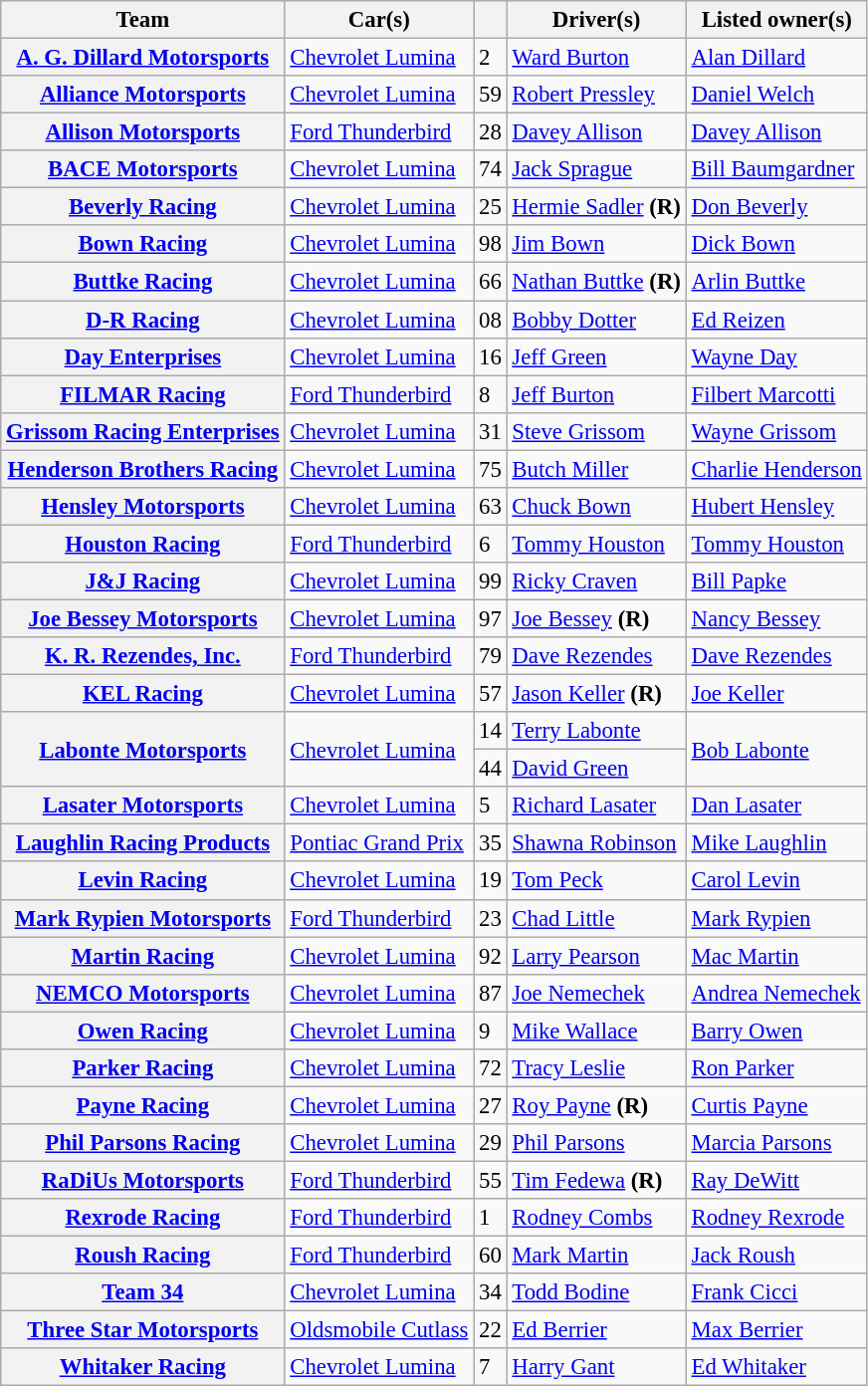<table class="wikitable" style="font-size: 95%;">
<tr>
<th>Team</th>
<th>Car(s)</th>
<th></th>
<th>Driver(s)</th>
<th>Listed owner(s)</th>
</tr>
<tr>
<th><a href='#'>A. G. Dillard Motorsports</a></th>
<td><a href='#'>Chevrolet Lumina</a></td>
<td>2</td>
<td><a href='#'>Ward Burton</a></td>
<td><a href='#'>Alan Dillard</a></td>
</tr>
<tr>
<th><a href='#'>Alliance Motorsports</a></th>
<td><a href='#'>Chevrolet Lumina</a></td>
<td>59</td>
<td><a href='#'>Robert Pressley</a></td>
<td><a href='#'>Daniel Welch</a></td>
</tr>
<tr>
<th><a href='#'>Allison Motorsports</a></th>
<td><a href='#'>Ford Thunderbird</a></td>
<td>28</td>
<td><a href='#'>Davey Allison</a></td>
<td><a href='#'>Davey Allison</a></td>
</tr>
<tr>
<th><a href='#'>BACE Motorsports</a></th>
<td><a href='#'>Chevrolet Lumina</a></td>
<td>74</td>
<td><a href='#'>Jack Sprague</a></td>
<td><a href='#'>Bill Baumgardner</a></td>
</tr>
<tr>
<th><a href='#'>Beverly Racing</a></th>
<td><a href='#'>Chevrolet Lumina</a></td>
<td>25</td>
<td><a href='#'>Hermie Sadler</a> <strong>(R)</strong></td>
<td><a href='#'>Don Beverly</a></td>
</tr>
<tr>
<th><a href='#'>Bown Racing</a></th>
<td><a href='#'>Chevrolet Lumina</a></td>
<td>98</td>
<td><a href='#'>Jim Bown</a></td>
<td><a href='#'>Dick Bown</a></td>
</tr>
<tr>
<th><a href='#'>Buttke Racing</a></th>
<td><a href='#'>Chevrolet Lumina</a></td>
<td>66</td>
<td><a href='#'>Nathan Buttke</a> <strong>(R)</strong></td>
<td><a href='#'>Arlin Buttke</a></td>
</tr>
<tr>
<th><a href='#'>D-R Racing</a></th>
<td><a href='#'>Chevrolet Lumina</a></td>
<td>08</td>
<td><a href='#'>Bobby Dotter</a></td>
<td><a href='#'>Ed Reizen</a></td>
</tr>
<tr>
<th><a href='#'>Day Enterprises</a></th>
<td><a href='#'>Chevrolet Lumina</a></td>
<td>16</td>
<td><a href='#'>Jeff Green</a></td>
<td><a href='#'>Wayne Day</a></td>
</tr>
<tr>
<th><a href='#'>FILMAR Racing</a></th>
<td><a href='#'>Ford Thunderbird</a></td>
<td>8</td>
<td><a href='#'>Jeff Burton</a></td>
<td><a href='#'>Filbert Marcotti</a></td>
</tr>
<tr>
<th><a href='#'>Grissom Racing Enterprises</a></th>
<td><a href='#'>Chevrolet Lumina</a></td>
<td>31</td>
<td><a href='#'>Steve Grissom</a></td>
<td><a href='#'>Wayne Grissom</a></td>
</tr>
<tr>
<th><a href='#'>Henderson Brothers Racing</a></th>
<td><a href='#'>Chevrolet Lumina</a></td>
<td>75</td>
<td><a href='#'>Butch Miller</a></td>
<td><a href='#'>Charlie Henderson</a></td>
</tr>
<tr>
<th><a href='#'>Hensley Motorsports</a></th>
<td><a href='#'>Chevrolet Lumina</a></td>
<td>63</td>
<td><a href='#'>Chuck Bown</a></td>
<td><a href='#'>Hubert Hensley</a></td>
</tr>
<tr>
<th><a href='#'>Houston Racing</a></th>
<td><a href='#'>Ford Thunderbird</a></td>
<td>6</td>
<td><a href='#'>Tommy Houston</a></td>
<td><a href='#'>Tommy Houston</a></td>
</tr>
<tr>
<th><a href='#'>J&J Racing</a></th>
<td><a href='#'>Chevrolet Lumina</a></td>
<td>99</td>
<td><a href='#'>Ricky Craven</a></td>
<td><a href='#'>Bill Papke</a></td>
</tr>
<tr>
<th><a href='#'>Joe Bessey Motorsports</a></th>
<td><a href='#'>Chevrolet Lumina</a></td>
<td>97</td>
<td><a href='#'>Joe Bessey</a> <strong>(R)</strong></td>
<td><a href='#'>Nancy Bessey</a></td>
</tr>
<tr>
<th><a href='#'>K. R. Rezendes, Inc.</a></th>
<td><a href='#'>Ford Thunderbird</a></td>
<td>79</td>
<td><a href='#'>Dave Rezendes</a></td>
<td><a href='#'>Dave Rezendes</a></td>
</tr>
<tr>
<th><a href='#'>KEL Racing</a></th>
<td><a href='#'>Chevrolet Lumina</a></td>
<td>57</td>
<td><a href='#'>Jason Keller</a> <strong>(R)</strong></td>
<td><a href='#'>Joe Keller</a></td>
</tr>
<tr>
<th rowspan=2><a href='#'>Labonte Motorsports</a></th>
<td rowspan=2><a href='#'>Chevrolet Lumina</a></td>
<td>14</td>
<td><a href='#'>Terry Labonte</a></td>
<td rowspan=2><a href='#'>Bob Labonte</a></td>
</tr>
<tr>
<td>44</td>
<td><a href='#'>David Green</a></td>
</tr>
<tr>
<th><a href='#'>Lasater Motorsports</a></th>
<td><a href='#'>Chevrolet Lumina</a></td>
<td>5</td>
<td><a href='#'>Richard Lasater</a></td>
<td><a href='#'>Dan Lasater</a></td>
</tr>
<tr>
<th><a href='#'>Laughlin Racing Products</a></th>
<td><a href='#'>Pontiac Grand Prix</a></td>
<td>35</td>
<td><a href='#'>Shawna Robinson</a></td>
<td><a href='#'>Mike Laughlin</a></td>
</tr>
<tr>
<th><a href='#'>Levin Racing</a></th>
<td><a href='#'>Chevrolet Lumina</a></td>
<td>19</td>
<td><a href='#'>Tom Peck</a></td>
<td><a href='#'>Carol Levin</a></td>
</tr>
<tr>
<th><a href='#'>Mark Rypien Motorsports</a></th>
<td><a href='#'>Ford Thunderbird</a></td>
<td>23</td>
<td><a href='#'>Chad Little</a></td>
<td><a href='#'>Mark Rypien</a></td>
</tr>
<tr>
<th><a href='#'>Martin Racing</a></th>
<td><a href='#'>Chevrolet Lumina</a></td>
<td>92</td>
<td><a href='#'>Larry Pearson</a></td>
<td><a href='#'>Mac Martin</a></td>
</tr>
<tr>
<th><a href='#'>NEMCO Motorsports</a></th>
<td><a href='#'>Chevrolet Lumina</a></td>
<td>87</td>
<td><a href='#'>Joe Nemechek</a></td>
<td><a href='#'>Andrea Nemechek</a></td>
</tr>
<tr>
<th><a href='#'>Owen Racing</a></th>
<td><a href='#'>Chevrolet Lumina</a></td>
<td>9</td>
<td><a href='#'>Mike Wallace</a></td>
<td><a href='#'>Barry Owen</a></td>
</tr>
<tr>
<th><a href='#'>Parker Racing</a></th>
<td><a href='#'>Chevrolet Lumina</a></td>
<td>72</td>
<td><a href='#'>Tracy Leslie</a></td>
<td><a href='#'>Ron Parker</a></td>
</tr>
<tr>
<th><a href='#'>Payne Racing</a></th>
<td><a href='#'>Chevrolet Lumina</a></td>
<td>27</td>
<td><a href='#'>Roy Payne</a> <strong>(R)</strong></td>
<td><a href='#'>Curtis Payne</a></td>
</tr>
<tr>
<th><a href='#'>Phil Parsons Racing</a></th>
<td><a href='#'>Chevrolet Lumina</a></td>
<td>29</td>
<td><a href='#'>Phil Parsons</a></td>
<td><a href='#'>Marcia Parsons</a></td>
</tr>
<tr>
<th><a href='#'>RaDiUs Motorsports</a></th>
<td><a href='#'>Ford Thunderbird</a></td>
<td>55</td>
<td><a href='#'>Tim Fedewa</a> <strong>(R)</strong></td>
<td><a href='#'>Ray DeWitt</a></td>
</tr>
<tr>
<th><a href='#'>Rexrode Racing</a></th>
<td><a href='#'>Ford Thunderbird</a></td>
<td>1</td>
<td><a href='#'>Rodney Combs</a></td>
<td><a href='#'>Rodney Rexrode</a></td>
</tr>
<tr>
<th><a href='#'>Roush Racing</a></th>
<td><a href='#'>Ford Thunderbird</a></td>
<td>60</td>
<td><a href='#'>Mark Martin</a></td>
<td><a href='#'>Jack Roush</a></td>
</tr>
<tr>
<th><a href='#'>Team 34</a></th>
<td><a href='#'>Chevrolet Lumina</a></td>
<td>34</td>
<td><a href='#'>Todd Bodine</a></td>
<td><a href='#'>Frank Cicci</a></td>
</tr>
<tr>
<th><a href='#'>Three Star Motorsports</a></th>
<td><a href='#'>Oldsmobile Cutlass</a></td>
<td>22</td>
<td><a href='#'>Ed Berrier</a></td>
<td><a href='#'>Max Berrier</a></td>
</tr>
<tr>
<th><a href='#'>Whitaker Racing</a></th>
<td><a href='#'>Chevrolet Lumina</a></td>
<td>7</td>
<td><a href='#'>Harry Gant</a></td>
<td><a href='#'>Ed Whitaker</a></td>
</tr>
</table>
